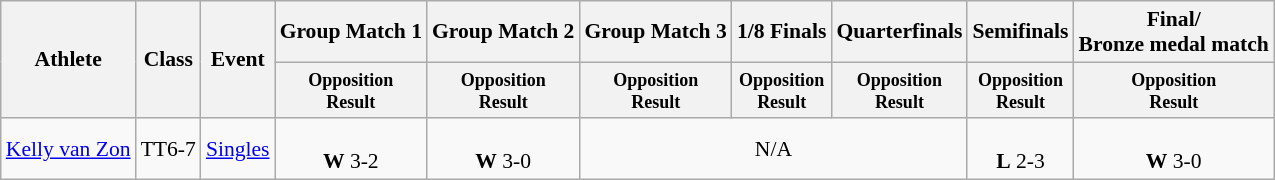<table class=wikitable style="font-size:90%">
<tr>
<th rowspan="2">Athlete</th>
<th rowspan="2">Class</th>
<th rowspan="2">Event</th>
<th>Group Match 1</th>
<th>Group Match 2</th>
<th>Group Match 3</th>
<th>1/8 Finals</th>
<th>Quarterfinals</th>
<th>Semifinals</th>
<th>Final/<br>Bronze medal match</th>
</tr>
<tr>
<th style="line-height:1em"><small>Opposition<br>Result</small></th>
<th style="line-height:1em"><small>Opposition<br>Result</small></th>
<th style="line-height:1em"><small>Opposition<br>Result</small></th>
<th style="line-height:1em"><small>Opposition<br>Result</small></th>
<th style="line-height:1em"><small>Opposition<br>Result</small></th>
<th style="line-height:1em"><small>Opposition<br>Result</small></th>
<th style="line-height:1em"><small>Opposition<br>Result</small></th>
</tr>
<tr>
<td><a href='#'>Kelly van Zon</a></td>
<td align=center>TT6-7</td>
<td><a href='#'>Singles</a></td>
<td align="center"><br><strong>W</strong> 3-2</td>
<td align="center"><br><strong>W</strong> 3-0</td>
<td align="center" colspan="3">N/A</td>
<td align="center"><br><strong>L</strong> 2-3</td>
<td align="center"><br><strong>W</strong> 3-0 </td>
</tr>
</table>
